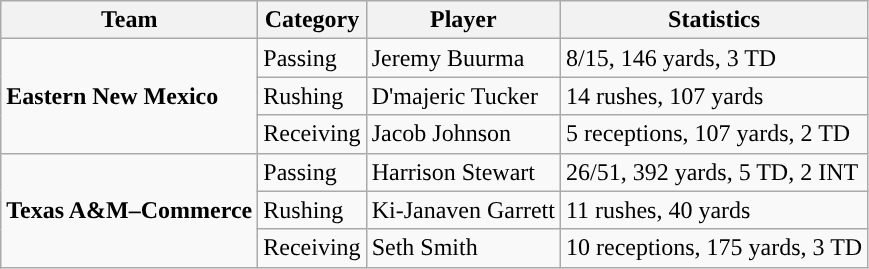<table class="wikitable" style="float: left;">
<tr>
<th>Team</th>
<th>Category</th>
<th>Player</th>
<th>Statistics</th>
</tr>
<tr>
<td rowspan=3><strong>Eastern New Mexico</strong></td>
<td>Passing</td>
<td>Jeremy Buurma</td>
<td>8/15, 146 yards, 3 TD</td>
</tr>
<tr>
<td>Rushing</td>
<td>D'majeric Tucker</td>
<td>14 rushes, 107 yards</td>
</tr>
<tr>
<td>Receiving</td>
<td>Jacob Johnson</td>
<td>5 receptions, 107 yards, 2 TD</td>
</tr>
<tr>
<td rowspan=3><strong>Texas A&M–Commerce</strong></td>
<td>Passing</td>
<td>Harrison Stewart</td>
<td>26/51, 392 yards, 5 TD, 2 INT</td>
</tr>
<tr>
<td>Rushing</td>
<td>Ki-Janaven Garrett</td>
<td>11 rushes, 40 yards</td>
</tr>
<tr>
<td>Receiving</td>
<td>Seth Smith</td>
<td>10 receptions, 175 yards, 3 TD</td>
</tr>
</table>
